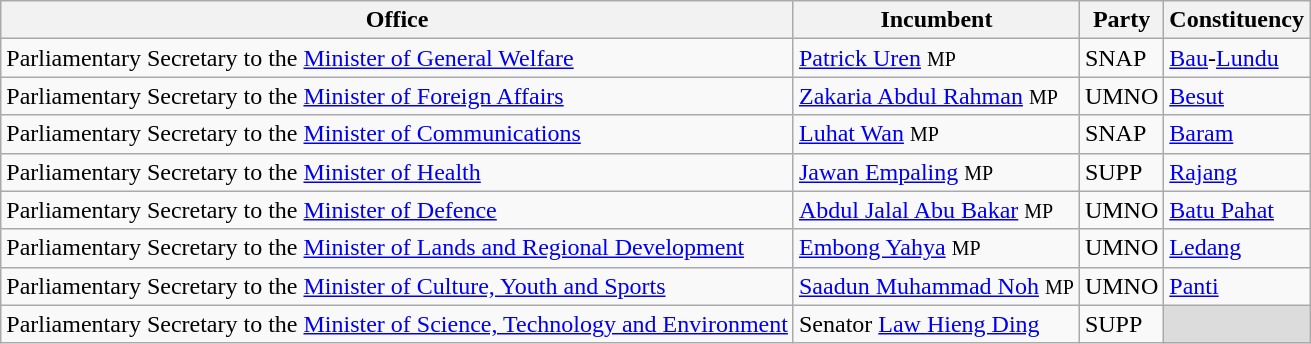<table class="sortable wikitable">
<tr>
<th>Office</th>
<th>Incumbent</th>
<th>Party</th>
<th>Constituency</th>
</tr>
<tr>
<td>Parliamentary Secretary to the <a href='#'>Minister of General Welfare</a></td>
<td><a href='#'>Patrick Uren</a> <small>MP</small></td>
<td>SNAP</td>
<td><a href='#'>Bau</a>-<a href='#'>Lundu</a></td>
</tr>
<tr>
<td>Parliamentary Secretary to the <a href='#'>Minister of Foreign Affairs</a></td>
<td><a href='#'>Zakaria Abdul Rahman</a> <small>MP</small></td>
<td>UMNO</td>
<td><a href='#'>Besut</a></td>
</tr>
<tr>
<td>Parliamentary Secretary to the <a href='#'>Minister of Communications</a></td>
<td><a href='#'>Luhat Wan</a> <small>MP</small></td>
<td>SNAP</td>
<td><a href='#'>Baram</a></td>
</tr>
<tr>
<td>Parliamentary Secretary to the <a href='#'>Minister of Health</a></td>
<td><a href='#'>Jawan Empaling</a> <small>MP</small></td>
<td>SUPP</td>
<td><a href='#'>Rajang</a></td>
</tr>
<tr>
<td>Parliamentary Secretary to the <a href='#'>Minister of Defence</a></td>
<td><a href='#'>Abdul Jalal Abu Bakar</a> <small>MP</small></td>
<td>UMNO</td>
<td><a href='#'>Batu Pahat</a></td>
</tr>
<tr>
<td>Parliamentary Secretary to the <a href='#'>Minister of Lands and Regional Development</a></td>
<td><a href='#'>Embong Yahya</a> <small>MP</small></td>
<td>UMNO</td>
<td><a href='#'>Ledang</a></td>
</tr>
<tr>
<td>Parliamentary Secretary to the <a href='#'>Minister of Culture, Youth and Sports</a></td>
<td><a href='#'>Saadun Muhammad Noh</a> <small>MP</small></td>
<td>UMNO</td>
<td><a href='#'>Panti</a></td>
</tr>
<tr>
<td>Parliamentary Secretary to the <a href='#'>Minister of Science, Technology and Environment</a></td>
<td>Senator <a href='#'>Law Hieng Ding</a></td>
<td>SUPP</td>
<td bgcolor=dcdcdc></td>
</tr>
</table>
